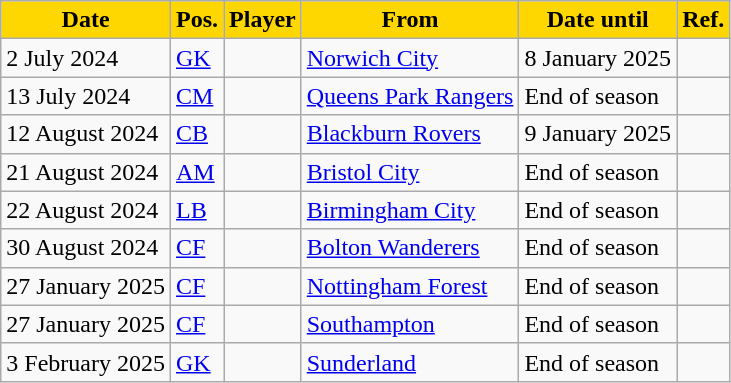<table class="wikitable plainrowheaders sortable">
<tr>
<th style="background:#ffd700;color:#000;">Date</th>
<th style="background:#ffd700;color:#000;">Pos.</th>
<th style="background:#ffd700;color:#000;">Player</th>
<th style="background:#ffd700;color:#000;">From</th>
<th style="background:#ffd700;color:#000;">Date until</th>
<th style="background:#ffd700;color:#000;">Ref.</th>
</tr>
<tr>
<td>2 July 2024</td>
<td><a href='#'>GK</a></td>
<td></td>
<td><a href='#'>Norwich City</a></td>
<td>8 January 2025</td>
<td></td>
</tr>
<tr>
<td>13 July 2024</td>
<td><a href='#'>CM</a></td>
<td></td>
<td><a href='#'>Queens Park Rangers</a></td>
<td>End of season</td>
<td></td>
</tr>
<tr>
<td>12 August 2024</td>
<td><a href='#'>CB</a></td>
<td></td>
<td><a href='#'>Blackburn Rovers</a></td>
<td>9 January 2025</td>
<td></td>
</tr>
<tr>
<td>21 August 2024</td>
<td><a href='#'>AM</a></td>
<td></td>
<td><a href='#'>Bristol City</a></td>
<td>End of season</td>
<td></td>
</tr>
<tr>
<td>22 August 2024</td>
<td><a href='#'>LB</a></td>
<td></td>
<td><a href='#'>Birmingham City</a></td>
<td>End of season</td>
<td></td>
</tr>
<tr>
<td>30 August 2024</td>
<td><a href='#'>CF</a></td>
<td></td>
<td><a href='#'>Bolton Wanderers</a></td>
<td>End of season</td>
<td></td>
</tr>
<tr>
<td>27 January 2025</td>
<td><a href='#'>CF</a></td>
<td></td>
<td><a href='#'>Nottingham Forest</a></td>
<td>End of season</td>
<td></td>
</tr>
<tr>
<td>27 January 2025</td>
<td><a href='#'>CF</a></td>
<td></td>
<td><a href='#'>Southampton</a></td>
<td>End of season</td>
<td></td>
</tr>
<tr>
<td>3 February 2025</td>
<td><a href='#'>GK</a></td>
<td></td>
<td><a href='#'>Sunderland</a></td>
<td>End of season</td>
<td></td>
</tr>
</table>
